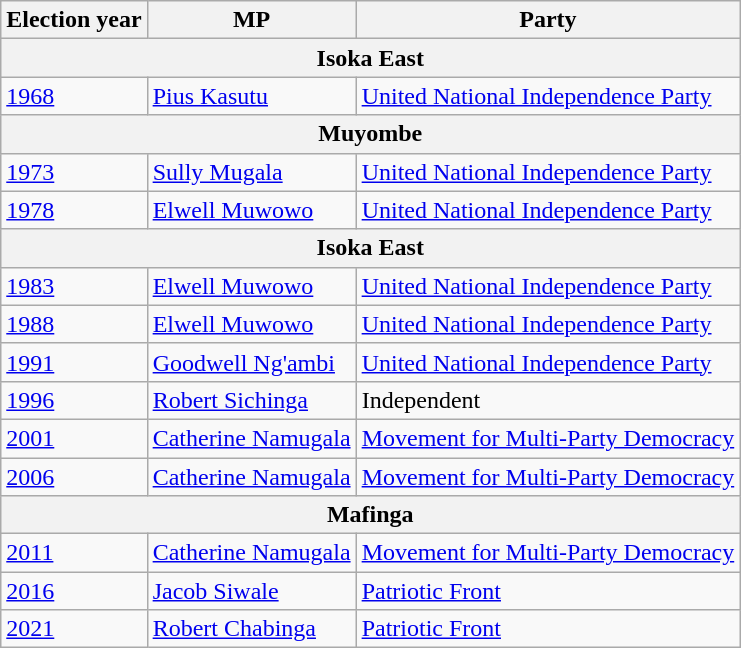<table class=wikitable>
<tr>
<th>Election year</th>
<th>MP</th>
<th>Party</th>
</tr>
<tr>
<th colspan=3>Isoka East</th>
</tr>
<tr>
<td><a href='#'>1968</a></td>
<td><a href='#'>Pius Kasutu</a></td>
<td><a href='#'>United National Independence Party</a></td>
</tr>
<tr>
<th colspan=3>Muyombe</th>
</tr>
<tr>
<td><a href='#'>1973</a></td>
<td><a href='#'>Sully Mugala</a></td>
<td><a href='#'>United National Independence Party</a></td>
</tr>
<tr>
<td><a href='#'>1978</a></td>
<td><a href='#'>Elwell Muwowo</a></td>
<td><a href='#'>United National Independence Party</a></td>
</tr>
<tr>
<th colspan=3>Isoka East</th>
</tr>
<tr>
<td><a href='#'>1983</a></td>
<td><a href='#'>Elwell Muwowo</a></td>
<td><a href='#'>United National Independence Party</a></td>
</tr>
<tr>
<td><a href='#'>1988</a></td>
<td><a href='#'>Elwell Muwowo</a></td>
<td><a href='#'>United National Independence Party</a></td>
</tr>
<tr>
<td><a href='#'>1991</a></td>
<td><a href='#'>Goodwell Ng'ambi</a></td>
<td><a href='#'>United National Independence Party</a></td>
</tr>
<tr>
<td><a href='#'>1996</a></td>
<td><a href='#'>Robert Sichinga</a></td>
<td>Independent</td>
</tr>
<tr>
<td><a href='#'>2001</a></td>
<td><a href='#'>Catherine Namugala</a></td>
<td><a href='#'>Movement for Multi-Party Democracy</a></td>
</tr>
<tr>
<td><a href='#'>2006</a></td>
<td><a href='#'>Catherine Namugala</a></td>
<td><a href='#'>Movement for Multi-Party Democracy</a></td>
</tr>
<tr>
<th colspan=3>Mafinga</th>
</tr>
<tr>
<td><a href='#'>2011</a></td>
<td><a href='#'>Catherine Namugala</a></td>
<td><a href='#'>Movement for Multi-Party Democracy</a></td>
</tr>
<tr>
<td><a href='#'>2016</a></td>
<td><a href='#'>Jacob Siwale</a></td>
<td><a href='#'>Patriotic Front</a></td>
</tr>
<tr>
<td><a href='#'>2021</a></td>
<td><a href='#'>Robert Chabinga</a></td>
<td><a href='#'>Patriotic Front</a></td>
</tr>
</table>
